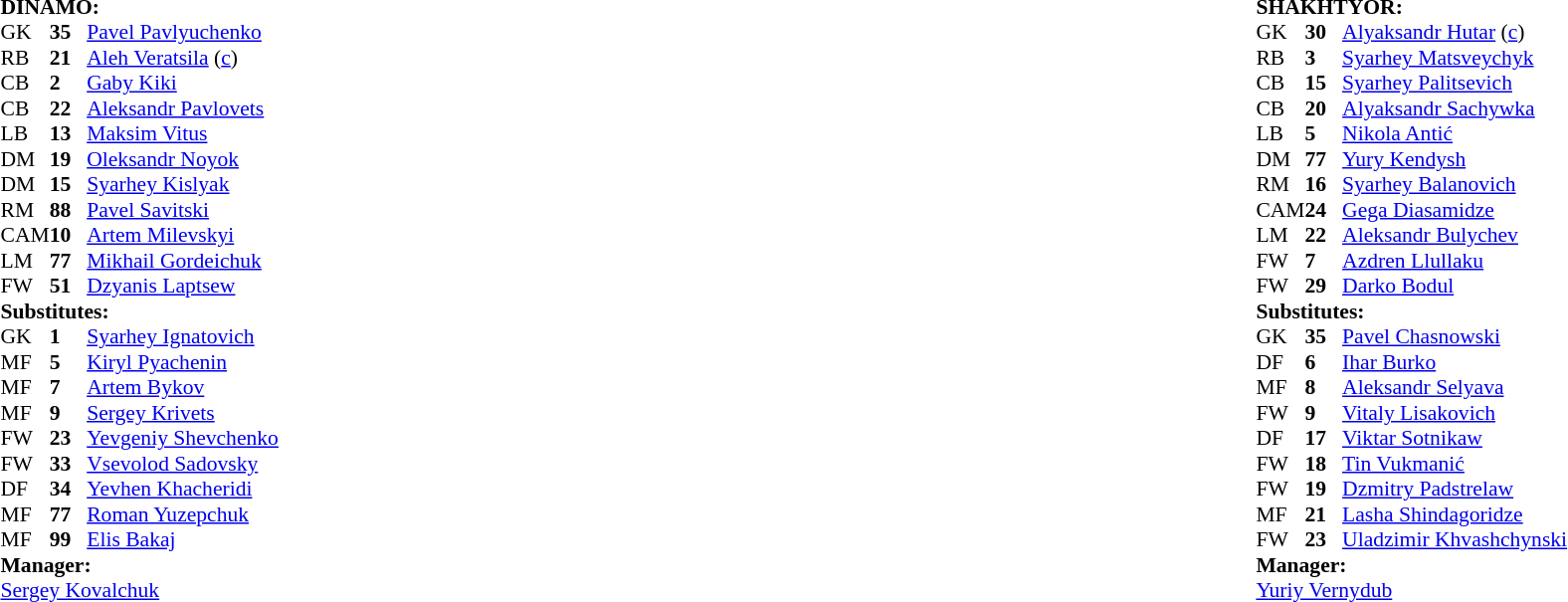<table width="100%">
<tr>
<td valign="top" width="50%"><br><table style="font-size: 90%" cellspacing="0" cellpadding="0">
<tr>
<td colspan="4"><br><strong>DINAMO:</strong></td>
</tr>
<tr>
<th width=25></th>
<th width=25></th>
</tr>
<tr>
<td>GK</td>
<td><strong>35</strong></td>
<td> <a href='#'>Pavel Pavlyuchenko</a></td>
<td></td>
</tr>
<tr>
<td>RB</td>
<td><strong>21</strong></td>
<td> <a href='#'>Aleh Veratsila</a> (<a href='#'>c</a>)</td>
</tr>
<tr>
<td>CB</td>
<td><strong>2</strong></td>
<td> <a href='#'>Gaby Kiki</a></td>
</tr>
<tr>
<td>CB</td>
<td><strong>22</strong></td>
<td> <a href='#'>Aleksandr Pavlovets</a></td>
</tr>
<tr>
<td>LB</td>
<td><strong>13</strong></td>
<td> <a href='#'>Maksim Vitus</a></td>
</tr>
<tr>
<td>DM</td>
<td><strong>19</strong></td>
<td> <a href='#'>Oleksandr Noyok</a></td>
<td></td>
<td></td>
</tr>
<tr>
<td>DM</td>
<td><strong>15</strong></td>
<td> <a href='#'>Syarhey Kislyak</a></td>
<td></td>
<td></td>
</tr>
<tr>
<td>RM</td>
<td><strong>88</strong></td>
<td> <a href='#'>Pavel Savitski</a></td>
<td></td>
<td></td>
</tr>
<tr>
<td>CAM</td>
<td><strong>10</strong></td>
<td> <a href='#'>Artem Milevskyi</a></td>
<td></td>
</tr>
<tr>
<td>LM</td>
<td><strong>77</strong></td>
<td> <a href='#'>Mikhail Gordeichuk</a></td>
<td></td>
<td></td>
</tr>
<tr>
<td>FW</td>
<td><strong>51</strong></td>
<td> <a href='#'>Dzyanis Laptsew</a></td>
<td></td>
<td></td>
</tr>
<tr>
<td colspan=3><strong>Substitutes:</strong></td>
</tr>
<tr>
<td>GK</td>
<td><strong>1</strong></td>
<td> <a href='#'>Syarhey Ignatovich</a></td>
</tr>
<tr>
<td>MF</td>
<td><strong>5</strong></td>
<td> <a href='#'>Kiryl Pyachenin</a></td>
<td></td>
<td></td>
</tr>
<tr>
<td>MF</td>
<td><strong>7</strong></td>
<td> <a href='#'>Artem Bykov</a></td>
<td></td>
<td></td>
</tr>
<tr>
<td>MF</td>
<td><strong>9</strong></td>
<td> <a href='#'>Sergey Krivets</a></td>
<td></td>
<td></td>
</tr>
<tr>
<td>FW</td>
<td><strong>23</strong></td>
<td> <a href='#'>Yevgeniy Shevchenko</a></td>
</tr>
<tr>
<td>FW</td>
<td><strong>33</strong></td>
<td> <a href='#'>Vsevolod Sadovsky</a></td>
</tr>
<tr>
<td>DF</td>
<td><strong>34</strong></td>
<td> <a href='#'>Yevhen Khacheridi</a></td>
</tr>
<tr>
<td>MF</td>
<td><strong>77</strong></td>
<td> <a href='#'>Roman Yuzepchuk</a></td>
<td></td>
<td></td>
</tr>
<tr>
<td>MF</td>
<td><strong>99</strong></td>
<td> <a href='#'>Elis Bakaj</a></td>
<td></td>
<td></td>
</tr>
<tr>
<td colspan=3><strong>Manager:</strong></td>
</tr>
<tr>
<td colspan="4"><a href='#'>Sergey Kovalchuk</a></td>
</tr>
</table>
</td>
<td valign="top"></td>
<td valign="top" width="50%"><br><table style="font-size: 90%" cellspacing="0" cellpadding="0" align=center>
<tr>
<td colspan="4"><br><strong>SHAKHTYOR:</strong></td>
</tr>
<tr>
<th width=25></th>
<th width=25></th>
</tr>
<tr>
<td>GK</td>
<td><strong>30</strong></td>
<td> <a href='#'>Alyaksandr Hutar</a> (<a href='#'>c</a>)</td>
</tr>
<tr>
<td>RB</td>
<td><strong>3</strong></td>
<td> <a href='#'>Syarhey Matsveychyk</a></td>
<td></td>
<td></td>
</tr>
<tr>
<td>CB</td>
<td><strong>15</strong></td>
<td> <a href='#'>Syarhey Palitsevich</a></td>
</tr>
<tr>
<td>CB</td>
<td><strong>20</strong></td>
<td> <a href='#'>Alyaksandr Sachywka</a></td>
</tr>
<tr>
<td>LB</td>
<td><strong>5</strong></td>
<td> <a href='#'>Nikola Antić</a></td>
</tr>
<tr>
<td>DM</td>
<td><strong>77</strong></td>
<td> <a href='#'>Yury Kendysh</a></td>
</tr>
<tr>
<td>RM</td>
<td><strong>16</strong></td>
<td> <a href='#'>Syarhey Balanovich</a></td>
</tr>
<tr>
<td>CAM</td>
<td><strong>24</strong></td>
<td> <a href='#'>Gega Diasamidze</a></td>
</tr>
<tr>
<td>LM</td>
<td><strong>22</strong></td>
<td> <a href='#'>Aleksandr Bulychev</a></td>
<td></td>
<td></td>
</tr>
<tr>
<td>FW</td>
<td><strong>7</strong></td>
<td> <a href='#'>Azdren Llullaku</a></td>
<td></td>
<td></td>
</tr>
<tr>
<td>FW</td>
<td><strong>29</strong></td>
<td> <a href='#'>Darko Bodul</a></td>
<td></td>
<td></td>
</tr>
<tr>
<td colspan=3><strong>Substitutes:</strong></td>
</tr>
<tr>
<td>GK</td>
<td><strong>35</strong></td>
<td> <a href='#'>Pavel Chasnowski</a></td>
</tr>
<tr>
<td>DF</td>
<td><strong>6</strong></td>
<td> <a href='#'>Ihar Burko</a></td>
<td></td>
<td></td>
</tr>
<tr>
<td>MF</td>
<td><strong>8</strong></td>
<td> <a href='#'>Aleksandr Selyava</a></td>
<td></td>
<td></td>
</tr>
<tr>
<td>FW</td>
<td><strong>9</strong></td>
<td> <a href='#'>Vitaly Lisakovich</a></td>
<td></td>
<td></td>
</tr>
<tr>
<td>DF</td>
<td><strong>17</strong></td>
<td> <a href='#'>Viktar Sotnikaw</a></td>
</tr>
<tr>
<td>FW</td>
<td><strong>18</strong></td>
<td> <a href='#'>Tin Vukmanić</a></td>
</tr>
<tr>
<td>FW</td>
<td><strong>19</strong></td>
<td> <a href='#'>Dzmitry Padstrelaw</a></td>
<td></td>
<td></td>
</tr>
<tr>
<td>MF</td>
<td><strong>21</strong></td>
<td> <a href='#'>Lasha Shindagoridze</a></td>
</tr>
<tr>
<td>FW</td>
<td><strong>23</strong></td>
<td> <a href='#'>Uladzimir Khvashchynski</a></td>
</tr>
<tr>
<td colspan=3><strong>Manager:</strong></td>
</tr>
<tr>
<td colspan="4"> <a href='#'>Yuriy Vernydub</a></td>
</tr>
</table>
</td>
</tr>
</table>
